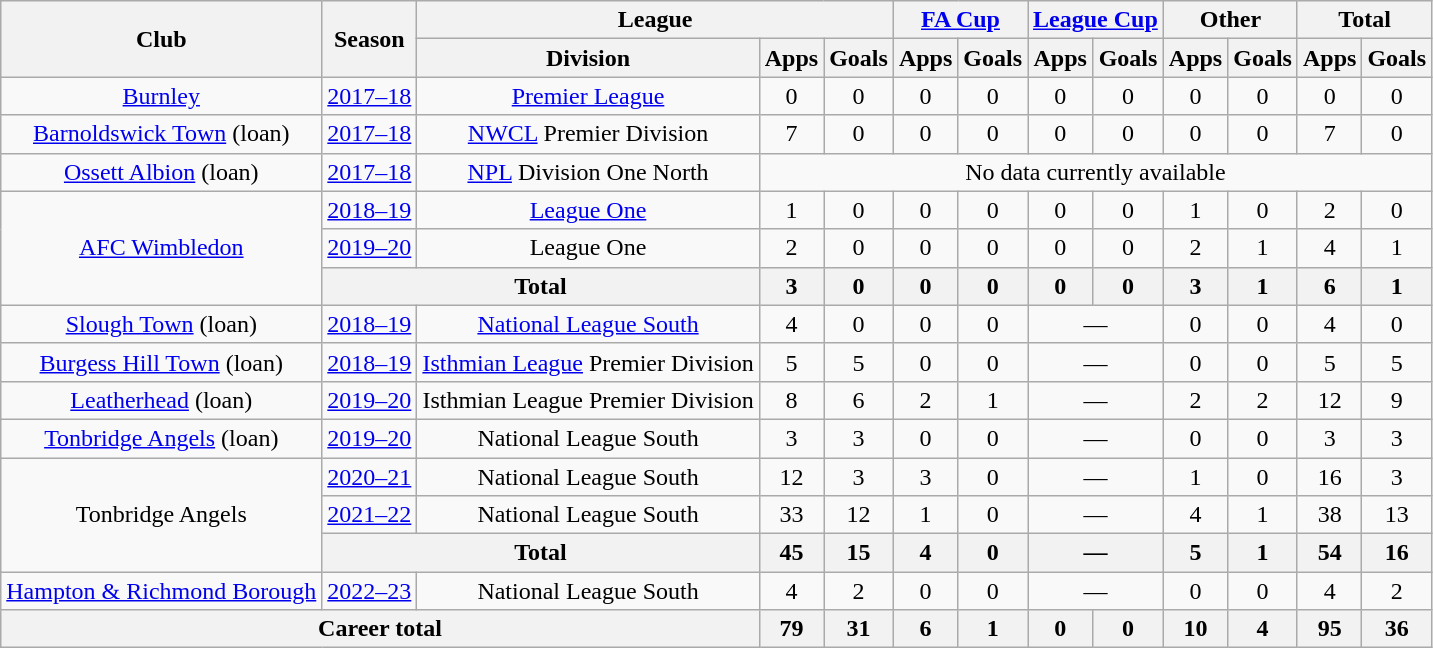<table class="wikitable" style="text-align: center;">
<tr>
<th rowspan="2">Club</th>
<th rowspan="2">Season</th>
<th colspan="3">League</th>
<th colspan="2"><a href='#'>FA Cup</a></th>
<th colspan="2"><a href='#'>League Cup</a></th>
<th colspan="2">Other</th>
<th colspan="2">Total</th>
</tr>
<tr>
<th>Division</th>
<th>Apps</th>
<th>Goals</th>
<th>Apps</th>
<th>Goals</th>
<th>Apps</th>
<th>Goals</th>
<th>Apps</th>
<th>Goals</th>
<th>Apps</th>
<th>Goals</th>
</tr>
<tr>
<td rowspan="1" valign="center"><a href='#'>Burnley</a></td>
<td><a href='#'>2017–18</a></td>
<td><a href='#'>Premier League</a></td>
<td>0</td>
<td>0</td>
<td>0</td>
<td>0</td>
<td>0</td>
<td>0</td>
<td>0</td>
<td>0</td>
<td>0</td>
<td>0</td>
</tr>
<tr>
<td rowspan="1" valign="center"><a href='#'>Barnoldswick Town</a> (loan)</td>
<td><a href='#'>2017–18</a></td>
<td><a href='#'>NWCL</a> Premier Division</td>
<td>7</td>
<td>0</td>
<td>0</td>
<td>0</td>
<td>0</td>
<td>0</td>
<td>0</td>
<td>0</td>
<td>7</td>
<td>0</td>
</tr>
<tr>
<td rowspan="1" valign="center"><a href='#'>Ossett Albion</a> (loan)</td>
<td><a href='#'>2017–18</a></td>
<td><a href='#'>NPL</a> Division One North</td>
<td colspan="10">No data currently available</td>
</tr>
<tr>
<td rowspan="3" valign="center"><a href='#'>AFC Wimbledon</a></td>
<td><a href='#'>2018–19</a></td>
<td><a href='#'>League One</a></td>
<td>1</td>
<td>0</td>
<td>0</td>
<td>0</td>
<td>0</td>
<td>0</td>
<td>1</td>
<td>0</td>
<td>2</td>
<td>0</td>
</tr>
<tr>
<td><a href='#'>2019–20</a></td>
<td>League One</td>
<td>2</td>
<td>0</td>
<td>0</td>
<td>0</td>
<td>0</td>
<td>0</td>
<td>2</td>
<td>1</td>
<td>4</td>
<td>1</td>
</tr>
<tr>
<th colspan="2">Total</th>
<th>3</th>
<th>0</th>
<th>0</th>
<th>0</th>
<th>0</th>
<th>0</th>
<th>3</th>
<th>1</th>
<th>6</th>
<th>1</th>
</tr>
<tr>
<td rowspan="1" valign="center"><a href='#'>Slough Town</a> (loan)</td>
<td><a href='#'>2018–19</a></td>
<td><a href='#'>National League South</a></td>
<td>4</td>
<td>0</td>
<td>0</td>
<td>0</td>
<td colspan="2">—</td>
<td>0</td>
<td>0</td>
<td>4</td>
<td>0</td>
</tr>
<tr>
<td rowspan="1" valign="center"><a href='#'>Burgess Hill Town</a> (loan)</td>
<td><a href='#'>2018–19</a></td>
<td><a href='#'>Isthmian League</a> Premier Division</td>
<td>5</td>
<td>5</td>
<td>0</td>
<td>0</td>
<td colspan="2">—</td>
<td>0</td>
<td>0</td>
<td>5</td>
<td>5</td>
</tr>
<tr>
<td rowspan="1" valign="center"><a href='#'>Leatherhead</a> (loan)</td>
<td><a href='#'>2019–20</a></td>
<td>Isthmian League Premier Division</td>
<td>8</td>
<td>6</td>
<td>2</td>
<td>1</td>
<td colspan="2">—</td>
<td>2</td>
<td>2</td>
<td>12</td>
<td>9</td>
</tr>
<tr>
<td rowspan="1" valign="center"><a href='#'>Tonbridge Angels</a> (loan)</td>
<td><a href='#'>2019–20</a></td>
<td>National League South</td>
<td>3</td>
<td>3</td>
<td>0</td>
<td>0</td>
<td colspan="2">—</td>
<td>0</td>
<td>0</td>
<td>3</td>
<td>3</td>
</tr>
<tr>
<td rowspan="3" valign="center">Tonbridge Angels</td>
<td><a href='#'>2020–21</a></td>
<td>National League South</td>
<td>12</td>
<td>3</td>
<td>3</td>
<td>0</td>
<td colspan="2">—</td>
<td>1</td>
<td>0</td>
<td>16</td>
<td>3</td>
</tr>
<tr>
<td><a href='#'>2021–22</a></td>
<td>National League South</td>
<td>33</td>
<td>12</td>
<td>1</td>
<td>0</td>
<td colspan="2">—</td>
<td>4</td>
<td>1</td>
<td>38</td>
<td>13</td>
</tr>
<tr>
<th colspan="2">Total</th>
<th>45</th>
<th>15</th>
<th>4</th>
<th>0</th>
<th colspan="2">—</th>
<th>5</th>
<th>1</th>
<th>54</th>
<th>16</th>
</tr>
<tr>
<td rowspan="1" valign="center"><a href='#'>Hampton & Richmond Borough</a></td>
<td><a href='#'>2022–23</a></td>
<td>National League South</td>
<td>4</td>
<td>2</td>
<td>0</td>
<td>0</td>
<td colspan="2">—</td>
<td>0</td>
<td>0</td>
<td>4</td>
<td>2</td>
</tr>
<tr>
<th colspan="3">Career total</th>
<th>79</th>
<th>31</th>
<th>6</th>
<th>1</th>
<th>0</th>
<th>0</th>
<th>10</th>
<th>4</th>
<th>95</th>
<th>36</th>
</tr>
</table>
